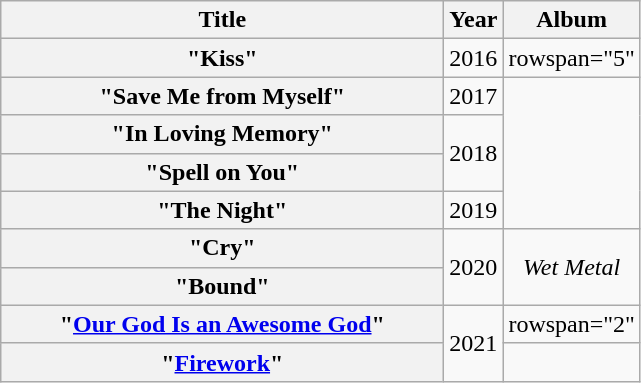<table class="wikitable plainrowheaders" style="text-align:center;">
<tr>
<th style="width:18em;">Title</th>
<th>Year</th>
<th>Album</th>
</tr>
<tr>
<th scope="row">"Kiss"</th>
<td>2016</td>
<td>rowspan="5" </td>
</tr>
<tr>
<th scope="row">"Save Me from Myself"</th>
<td>2017</td>
</tr>
<tr>
<th scope="row">"In Loving Memory"</th>
<td rowspan="2">2018</td>
</tr>
<tr>
<th scope="row">"Spell on You"</th>
</tr>
<tr>
<th scope="row">"The Night"</th>
<td>2019</td>
</tr>
<tr>
<th scope="row">"Cry"</th>
<td rowspan="2">2020</td>
<td rowspan="2"><em>Wet Metal</em></td>
</tr>
<tr>
<th scope="row">"Bound"</th>
</tr>
<tr>
<th scope="row">"<a href='#'>Our God Is an Awesome God</a>"</th>
<td rowspan="2">2021</td>
<td>rowspan="2"  </td>
</tr>
<tr>
<th scope="row">"<a href='#'>Firework</a>"</th>
</tr>
</table>
